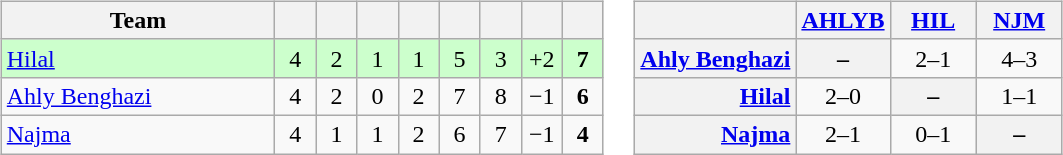<table>
<tr>
<td><br><table class="wikitable" style="text-align:center">
<tr>
<th width="175">Team</th>
<th width="20"></th>
<th width="20"></th>
<th width="20"></th>
<th width="20"></th>
<th width="20"></th>
<th width="20"></th>
<th width="20"></th>
<th width="20"></th>
</tr>
<tr bgcolor="#ccffcc">
<td align=left><a href='#'>Hilal</a></td>
<td>4</td>
<td>2</td>
<td>1</td>
<td>1</td>
<td>5</td>
<td>3</td>
<td>+2</td>
<td><strong>7</strong></td>
</tr>
<tr>
<td align=left><a href='#'>Ahly Benghazi</a></td>
<td>4</td>
<td>2</td>
<td>0</td>
<td>2</td>
<td>7</td>
<td>8</td>
<td>−1</td>
<td><strong>6</strong></td>
</tr>
<tr>
<td align=left><a href='#'>Najma</a></td>
<td>4</td>
<td>1</td>
<td>1</td>
<td>2</td>
<td>6</td>
<td>7</td>
<td>−1</td>
<td><strong>4</strong></td>
</tr>
</table>
</td>
<td><br><table class="wikitable" style="text-align:center">
<tr>
<th width="100"> </th>
<th width="50"><a href='#'>AHLYB</a></th>
<th width="50"><a href='#'>HIL</a></th>
<th width="50"><a href='#'>NJM</a></th>
</tr>
<tr>
<th style="text-align:right;"><a href='#'>Ahly Benghazi</a></th>
<th>–</th>
<td title="Ahly Benghazi v Hilal">2–1</td>
<td title="Ahly Benghazi v Najma">4–3</td>
</tr>
<tr>
<th style="text-align:right;"><a href='#'>Hilal</a></th>
<td title="Hilal v Ahly Benghazi">2–0</td>
<th>–</th>
<td title="Hilal v Najma">1–1</td>
</tr>
<tr>
<th style="text-align:right;"><a href='#'>Najma</a></th>
<td title="Najma v Ahly Benghazi">2–1</td>
<td title="Najma v Hilal">0–1</td>
<th>–</th>
</tr>
</table>
</td>
</tr>
</table>
